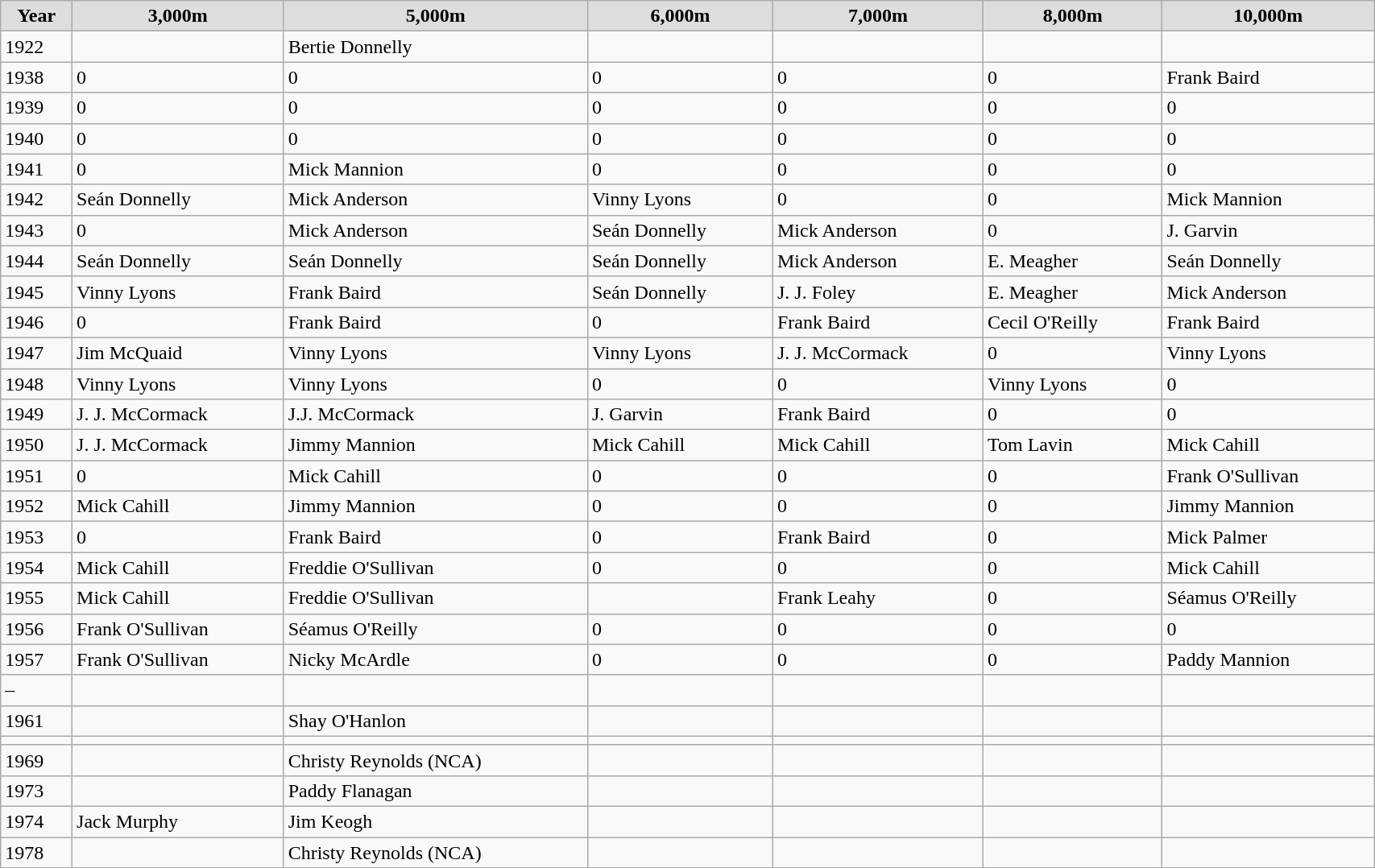<table class="wikitable" style="width: 90%; text-align:left;">
<tr>
<td style="background:#DDDDDD; font-weight:bold; text-align:center;">Year</td>
<td style="background:#DDDDDD; font-weight:bold; text-align:center;">3,000m</td>
<td style="background:#DDDDDD; font-weight:bold; text-align:center;">5,000m</td>
<td style="background:#DDDDDD; font-weight:bold; text-align:center;">6,000m</td>
<td style="background:#DDDDDD; font-weight:bold; text-align:center;">7,000m</td>
<td style="background:#DDDDDD; font-weight:bold; text-align:center;">8,000m</td>
<td style="background:#DDDDDD; font-weight:bold; text-align:center;">10,000m</td>
</tr>
<tr>
<td>1922</td>
<td></td>
<td>Bertie Donnelly</td>
<td></td>
<td></td>
<td></td>
<td></td>
</tr>
<tr>
<td>1938</td>
<td>0</td>
<td>0</td>
<td>0</td>
<td>0</td>
<td>0</td>
<td>Frank Baird</td>
</tr>
<tr>
<td>1939</td>
<td>0</td>
<td>0</td>
<td>0</td>
<td>0</td>
<td>0</td>
<td>0</td>
</tr>
<tr>
<td>1940</td>
<td>0</td>
<td>0</td>
<td>0</td>
<td>0</td>
<td>0</td>
<td>0</td>
</tr>
<tr>
<td>1941</td>
<td>0</td>
<td>Mick Mannion</td>
<td>0</td>
<td>0</td>
<td>0</td>
<td>0</td>
</tr>
<tr>
<td>1942</td>
<td>Seán Donnelly</td>
<td>Mick Anderson</td>
<td>Vinny Lyons</td>
<td>0</td>
<td>0</td>
<td>Mick Mannion</td>
</tr>
<tr>
<td>1943</td>
<td>0</td>
<td>Mick Anderson</td>
<td>Seán Donnelly</td>
<td>Mick Anderson</td>
<td>0</td>
<td>J. Garvin</td>
</tr>
<tr>
<td>1944</td>
<td>Seán Donnelly</td>
<td>Seán Donnelly</td>
<td>Seán Donnelly</td>
<td>Mick Anderson</td>
<td>E. Meagher</td>
<td>Seán Donnelly</td>
</tr>
<tr>
<td>1945</td>
<td>Vinny Lyons</td>
<td>Frank Baird</td>
<td>Seán Donnelly</td>
<td>J. J. Foley</td>
<td>E. Meagher</td>
<td>Mick Anderson</td>
</tr>
<tr>
<td>1946</td>
<td>0</td>
<td>Frank Baird</td>
<td>0</td>
<td>Frank Baird</td>
<td>Cecil O'Reilly</td>
<td>Frank Baird</td>
</tr>
<tr>
<td>1947</td>
<td>Jim McQuaid</td>
<td>Vinny Lyons</td>
<td>Vinny Lyons</td>
<td>J. J. McCormack</td>
<td>0</td>
<td>Vinny Lyons</td>
</tr>
<tr>
<td>1948</td>
<td>Vinny Lyons</td>
<td>Vinny Lyons</td>
<td>0</td>
<td>0</td>
<td>Vinny Lyons</td>
<td>0</td>
</tr>
<tr>
<td>1949</td>
<td>J. J. McCormack</td>
<td>J.J. McCormack</td>
<td>J. Garvin</td>
<td>Frank Baird</td>
<td>0</td>
<td>0</td>
</tr>
<tr>
<td>1950</td>
<td>J. J. McCormack</td>
<td>Jimmy Mannion</td>
<td>Mick Cahill</td>
<td>Mick Cahill</td>
<td>Tom Lavin</td>
<td>Mick Cahill</td>
</tr>
<tr>
<td>1951</td>
<td>0</td>
<td>Mick Cahill</td>
<td>0</td>
<td>0</td>
<td>0</td>
<td>Frank O'Sullivan</td>
</tr>
<tr>
<td>1952</td>
<td>Mick Cahill</td>
<td>Jimmy Mannion</td>
<td>0</td>
<td>0</td>
<td>0</td>
<td>Jimmy Mannion</td>
</tr>
<tr>
<td>1953</td>
<td>0</td>
<td>Frank Baird</td>
<td>0</td>
<td>Frank Baird</td>
<td>0</td>
<td>Mick Palmer</td>
</tr>
<tr>
<td>1954</td>
<td>Mick Cahill</td>
<td>Freddie O'Sullivan</td>
<td>0</td>
<td>0</td>
<td>0</td>
<td>Mick Cahill</td>
</tr>
<tr>
<td>1955</td>
<td>Mick Cahill</td>
<td>Freddie O'Sullivan</td>
<td></td>
<td>Frank Leahy</td>
<td>0</td>
<td>Séamus O'Reilly</td>
</tr>
<tr>
<td>1956</td>
<td>Frank O'Sullivan</td>
<td>Séamus O'Reilly</td>
<td>0</td>
<td>0</td>
<td>0</td>
<td>0</td>
</tr>
<tr>
<td>1957</td>
<td>Frank O'Sullivan</td>
<td>Nicky McArdle</td>
<td>0</td>
<td>0</td>
<td>0</td>
<td>Paddy Mannion</td>
</tr>
<tr>
<td>–</td>
<td></td>
<td></td>
<td></td>
<td></td>
<td></td>
<td></td>
</tr>
<tr>
<td>1961</td>
<td></td>
<td>Shay O'Hanlon</td>
<td></td>
<td></td>
<td></td>
<td></td>
</tr>
<tr>
<td></td>
<td></td>
<td></td>
<td></td>
<td></td>
<td></td>
<td></td>
</tr>
<tr>
<td>1969</td>
<td></td>
<td>Christy Reynolds (NCA)</td>
<td></td>
<td></td>
<td></td>
<td></td>
</tr>
<tr>
<td>1973</td>
<td></td>
<td>Paddy Flanagan</td>
<td></td>
<td></td>
<td></td>
<td></td>
</tr>
<tr>
<td>1974</td>
<td>Jack Murphy</td>
<td>Jim Keogh</td>
<td></td>
<td></td>
<td></td>
<td></td>
</tr>
<tr>
<td>1978</td>
<td></td>
<td>Christy Reynolds (NCA)</td>
<td></td>
<td></td>
<td></td>
<td></td>
</tr>
<tr>
</tr>
</table>
